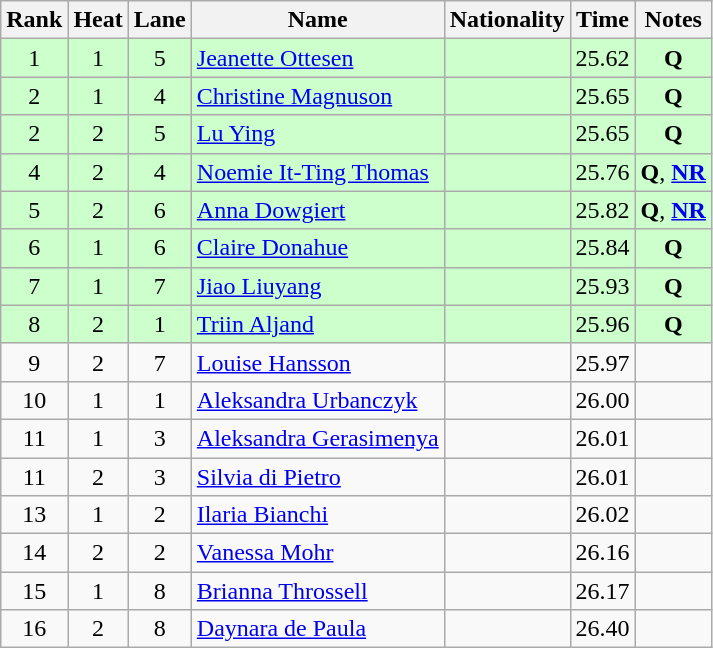<table class="wikitable sortable" style="text-align:center">
<tr>
<th>Rank</th>
<th>Heat</th>
<th>Lane</th>
<th>Name</th>
<th>Nationality</th>
<th>Time</th>
<th>Notes</th>
</tr>
<tr bgcolor=ccffcc>
<td>1</td>
<td>1</td>
<td>5</td>
<td align=left><a href='#'>Jeanette Ottesen</a></td>
<td align=left></td>
<td>25.62</td>
<td><strong>Q</strong></td>
</tr>
<tr bgcolor=ccffcc>
<td>2</td>
<td>1</td>
<td>4</td>
<td align=left><a href='#'>Christine Magnuson</a></td>
<td align=left></td>
<td>25.65</td>
<td><strong>Q</strong></td>
</tr>
<tr bgcolor=ccffcc>
<td>2</td>
<td>2</td>
<td>5</td>
<td align=left><a href='#'>Lu Ying</a></td>
<td align=left></td>
<td>25.65</td>
<td><strong>Q</strong></td>
</tr>
<tr bgcolor=ccffcc>
<td>4</td>
<td>2</td>
<td>4</td>
<td align=left><a href='#'>Noemie It-Ting Thomas</a></td>
<td align=left></td>
<td>25.76</td>
<td><strong>Q</strong>, <strong><a href='#'>NR</a></strong></td>
</tr>
<tr bgcolor=ccffcc>
<td>5</td>
<td>2</td>
<td>6</td>
<td align=left><a href='#'>Anna Dowgiert</a></td>
<td align=left></td>
<td>25.82</td>
<td><strong>Q</strong>, <strong><a href='#'>NR</a></strong></td>
</tr>
<tr bgcolor=ccffcc>
<td>6</td>
<td>1</td>
<td>6</td>
<td align=left><a href='#'>Claire Donahue</a></td>
<td align=left></td>
<td>25.84</td>
<td><strong>Q</strong></td>
</tr>
<tr bgcolor=ccffcc>
<td>7</td>
<td>1</td>
<td>7</td>
<td align=left><a href='#'>Jiao Liuyang</a></td>
<td align=left></td>
<td>25.93</td>
<td><strong>Q</strong></td>
</tr>
<tr bgcolor=ccffcc>
<td>8</td>
<td>2</td>
<td>1</td>
<td align=left><a href='#'>Triin Aljand</a></td>
<td align=left></td>
<td>25.96</td>
<td><strong>Q</strong></td>
</tr>
<tr>
<td>9</td>
<td>2</td>
<td>7</td>
<td align=left><a href='#'>Louise Hansson</a></td>
<td align=left></td>
<td>25.97</td>
<td></td>
</tr>
<tr>
<td>10</td>
<td>1</td>
<td>1</td>
<td align=left><a href='#'>Aleksandra Urbanczyk</a></td>
<td align=left></td>
<td>26.00</td>
<td></td>
</tr>
<tr>
<td>11</td>
<td>1</td>
<td>3</td>
<td align=left><a href='#'>Aleksandra Gerasimenya</a></td>
<td align=left></td>
<td>26.01</td>
<td></td>
</tr>
<tr>
<td>11</td>
<td>2</td>
<td>3</td>
<td align=left><a href='#'>Silvia di Pietro</a></td>
<td align=left></td>
<td>26.01</td>
<td></td>
</tr>
<tr>
<td>13</td>
<td>1</td>
<td>2</td>
<td align=left><a href='#'>Ilaria Bianchi</a></td>
<td align=left></td>
<td>26.02</td>
<td></td>
</tr>
<tr>
<td>14</td>
<td>2</td>
<td>2</td>
<td align=left><a href='#'>Vanessa Mohr</a></td>
<td align=left></td>
<td>26.16</td>
<td></td>
</tr>
<tr>
<td>15</td>
<td>1</td>
<td>8</td>
<td align=left><a href='#'>Brianna Throssell</a></td>
<td align=left></td>
<td>26.17</td>
<td></td>
</tr>
<tr>
<td>16</td>
<td>2</td>
<td>8</td>
<td align=left><a href='#'>Daynara de Paula</a></td>
<td align=left></td>
<td>26.40</td>
<td></td>
</tr>
</table>
